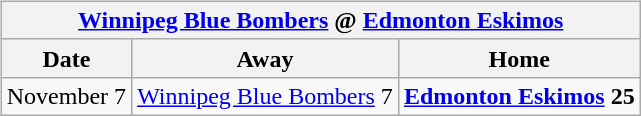<table cellspacing="10">
<tr>
<td valign="top"><br><table class="wikitable">
<tr>
<th colspan="4"><a href='#'>Winnipeg Blue Bombers</a> @ <a href='#'>Edmonton Eskimos</a></th>
</tr>
<tr>
<th>Date</th>
<th>Away</th>
<th>Home</th>
</tr>
<tr>
<td>November 7</td>
<td><a href='#'>Winnipeg Blue Bombers</a> 7</td>
<td><strong><a href='#'>Edmonton Eskimos</a> 25</strong></td>
</tr>
</table>
</td>
</tr>
</table>
